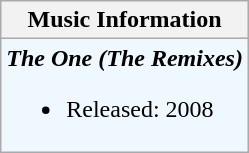<table class="wikitable">
<tr>
<th>Music Information</th>
</tr>
<tr bgcolor="#F0F8FF" valign="top">
<td><strong><em>The One (The Remixes)</em></strong><br><ul><li>Released: 2008</li></ul></td>
</tr>
</table>
